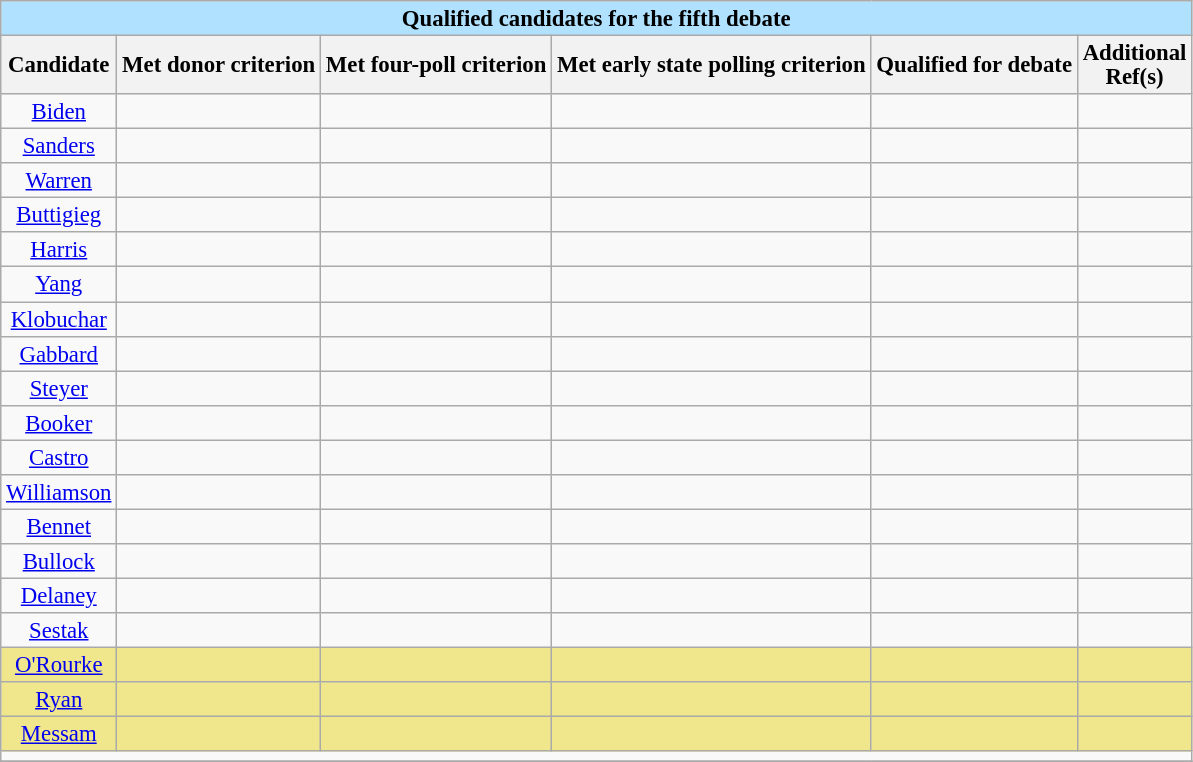<table class="wikitable sortable collapsible collapsed" style="text-align:center;font-size:95%;line-height:16px;">
<tr>
<td colspan="6" style="color:black; vertical-align:top; text-align:center; background-color:#B0E2FF;" class="table-no"><strong>Qualified candidates for the fifth debate</strong></td>
</tr>
<tr>
<th>Candidate</th>
<th>Met donor criterion<br></th>
<th>Met four-poll criterion<br></th>
<th>Met early state polling criterion<br></th>
<th>Qualified for debate</th>
<th class="unsortable">Additional<br>Ref(s)</th>
</tr>
<tr>
<td><a href='#'>Biden</a></td>
<td><br></td>
<td><br></td>
<td><br></td>
<td></td>
<td></td>
</tr>
<tr>
<td><a href='#'>Sanders</a></td>
<td><br></td>
<td><br></td>
<td><br></td>
<td></td>
<td></td>
</tr>
<tr>
<td><a href='#'>Warren</a></td>
<td><br></td>
<td><br></td>
<td><br></td>
<td></td>
<td></td>
</tr>
<tr>
<td><a href='#'>Buttigieg</a></td>
<td><br></td>
<td><br></td>
<td><br></td>
<td></td>
<td></td>
</tr>
<tr>
<td><a href='#'>Harris</a></td>
<td><br></td>
<td><br></td>
<td><br></td>
<td></td>
<td></td>
</tr>
<tr>
<td><a href='#'>Yang</a></td>
<td><br></td>
<td><br></td>
<td><br></td>
<td></td>
<td></td>
</tr>
<tr>
<td><a href='#'>Klobuchar</a></td>
<td><br></td>
<td><br></td>
<td><br></td>
<td></td>
<td></td>
</tr>
<tr>
<td><a href='#'>Gabbard</a></td>
<td><br></td>
<td><br></td>
<td><br></td>
<td></td>
<td></td>
</tr>
<tr>
<td><a href='#'>Steyer</a></td>
<td><br></td>
<td><br></td>
<td><br></td>
<td></td>
<td></td>
</tr>
<tr>
<td><a href='#'>Booker</a></td>
<td><br></td>
<td><br></td>
<td><br></td>
<td></td>
<td></td>
</tr>
<tr>
<td><a href='#'>Castro</a></td>
<td><br></td>
<td><br> </td>
<td><br></td>
<td></td>
<td></td>
</tr>
<tr>
<td><a href='#'>Williamson</a></td>
<td><br></td>
<td><br> </td>
<td><br></td>
<td></td>
<td></td>
</tr>
<tr>
<td><a href='#'>Bennet</a></td>
<td><br></td>
<td><br> </td>
<td><br></td>
<td></td>
<td></td>
</tr>
<tr>
<td><a href='#'>Bullock</a></td>
<td><br></td>
<td><br> </td>
<td><br></td>
<td></td>
<td></td>
</tr>
<tr>
<td><a href='#'>Delaney</a></td>
<td><br></td>
<td><br> </td>
<td><br></td>
<td></td>
<td></td>
</tr>
<tr>
<td><a href='#'>Sestak</a></td>
<td></td>
<td><br> </td>
<td><br></td>
<td></td>
<td></td>
</tr>
<tr style="background:#f0e68c;">
<td><a href='#'>O'Rourke</a></td>
<td><br></td>
<td><br></td>
<td><br></td>
<td></td>
<td></td>
</tr>
<tr style="background:#f0e68c;">
<td><a href='#'>Ryan</a></td>
<td><br></td>
<td><br> </td>
<td><br></td>
<td></td>
<td></td>
</tr>
<tr style="background:#f0e68c;">
<td><a href='#'>Messam</a></td>
<td></td>
<td><br> </td>
<td><br></td>
<td></td>
<td></td>
</tr>
<tr>
<td colspan=6 class="table-no" style="text-align:left;"></td>
</tr>
<tr>
</tr>
</table>
